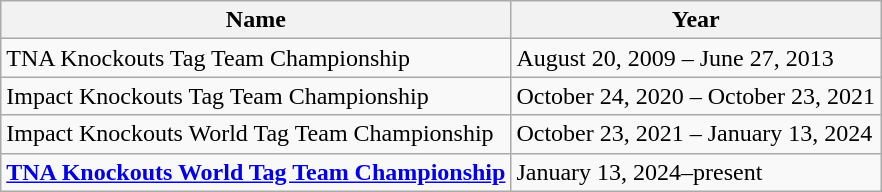<table class="wikitable">
<tr>
<th>Name</th>
<th>Year</th>
</tr>
<tr>
<td>TNA Knockouts Tag Team Championship</td>
<td>August 20, 2009 – June 27, 2013</td>
</tr>
<tr>
<td>Impact Knockouts Tag Team Championship</td>
<td>October 24, 2020 – October 23, 2021</td>
</tr>
<tr>
<td>Impact Knockouts World Tag Team Championship</td>
<td>October 23, 2021 – January 13, 2024</td>
</tr>
<tr>
<td><strong><a href='#'>TNA Knockouts World Tag Team Championship</a></strong></td>
<td>January 13, 2024–present</td>
</tr>
</table>
